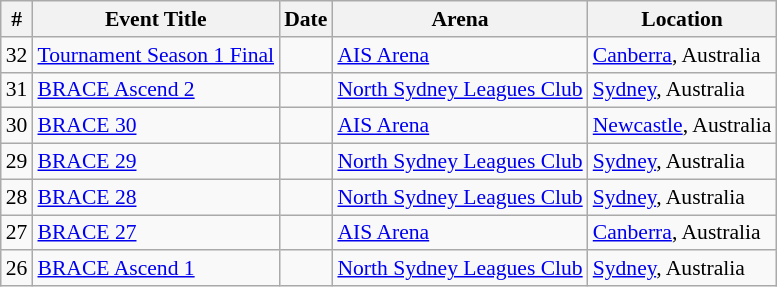<table class="sortable wikitable succession-box" style="font-size:90%;">
<tr>
<th scope="col">#</th>
<th scope="col">Event Title</th>
<th scope="col">Date</th>
<th scope="col">Arena</th>
<th scope="col">Location</th>
</tr>
<tr>
<td align="center">32</td>
<td><a href='#'>Tournament Season 1 Final</a></td>
<td></td>
<td><a href='#'>AIS Arena</a></td>
<td><a href='#'>Canberra</a>, Australia</td>
</tr>
<tr>
<td align="center">31</td>
<td><a href='#'>BRACE Ascend 2</a></td>
<td></td>
<td><a href='#'>North Sydney Leagues Club</a></td>
<td><a href='#'>Sydney</a>, Australia</td>
</tr>
<tr>
<td align="center">30</td>
<td><a href='#'>BRACE 30</a></td>
<td></td>
<td><a href='#'>AIS Arena</a></td>
<td><a href='#'>Newcastle</a>, Australia</td>
</tr>
<tr>
<td align="center">29</td>
<td><a href='#'>BRACE 29</a></td>
<td></td>
<td><a href='#'>North Sydney Leagues Club</a></td>
<td><a href='#'>Sydney</a>, Australia</td>
</tr>
<tr>
<td align="center">28</td>
<td><a href='#'>BRACE 28</a></td>
<td></td>
<td><a href='#'>North Sydney Leagues Club</a></td>
<td><a href='#'>Sydney</a>, Australia</td>
</tr>
<tr>
<td align="center">27</td>
<td><a href='#'>BRACE 27</a></td>
<td></td>
<td><a href='#'>AIS Arena</a></td>
<td><a href='#'>Canberra</a>, Australia</td>
</tr>
<tr>
<td align="center">26</td>
<td><a href='#'>BRACE Ascend 1</a></td>
<td></td>
<td><a href='#'>North Sydney Leagues Club</a></td>
<td><a href='#'>Sydney</a>, Australia</td>
</tr>
</table>
